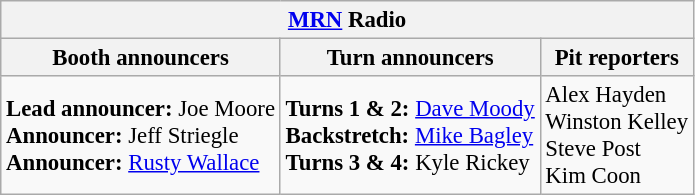<table class="wikitable" style="font-size: 95%;">
<tr>
<th colspan="3"><a href='#'>MRN</a> Radio</th>
</tr>
<tr>
<th>Booth announcers</th>
<th>Turn announcers</th>
<th>Pit reporters</th>
</tr>
<tr>
<td><strong>Lead announcer:</strong> Joe Moore<br><strong>Announcer:</strong> Jeff Striegle<br><strong>Announcer:</strong> <a href='#'>Rusty Wallace</a></td>
<td><strong>Turns 1 & 2:</strong> <a href='#'>Dave Moody</a><br><strong>Backstretch:</strong> <a href='#'>Mike Bagley</a><br><strong>Turns 3 & 4:</strong> Kyle Rickey</td>
<td>Alex Hayden<br>Winston Kelley<br>Steve Post<br>Kim Coon</td>
</tr>
</table>
